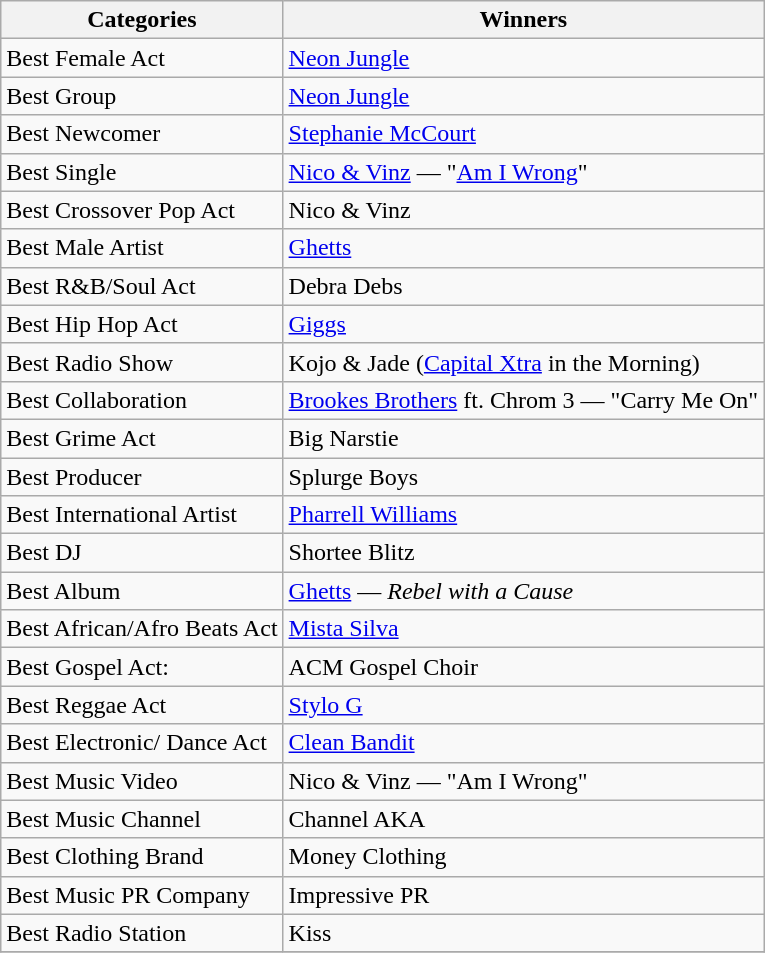<table class="wikitable">
<tr>
<th>Categories</th>
<th>Winners</th>
</tr>
<tr>
<td>Best Female Act</td>
<td><a href='#'>Neon Jungle</a></td>
</tr>
<tr>
<td>Best Group</td>
<td><a href='#'>Neon Jungle</a></td>
</tr>
<tr>
<td>Best Newcomer</td>
<td><a href='#'>Stephanie McCourt</a></td>
</tr>
<tr>
<td>Best Single</td>
<td><a href='#'>Nico & Vinz</a> — "<a href='#'>Am I Wrong</a>"</td>
</tr>
<tr>
<td>Best Crossover Pop Act</td>
<td>Nico & Vinz</td>
</tr>
<tr>
<td>Best Male Artist</td>
<td><a href='#'>Ghetts</a></td>
</tr>
<tr>
<td>Best R&B/Soul Act</td>
<td>Debra Debs</td>
</tr>
<tr>
<td>Best Hip Hop Act</td>
<td><a href='#'>Giggs</a></td>
</tr>
<tr>
<td>Best Radio Show</td>
<td>Kojo & Jade (<a href='#'>Capital Xtra</a> in the Morning)</td>
</tr>
<tr>
<td>Best Collaboration</td>
<td><a href='#'>Brookes Brothers</a> ft. Chrom 3 — "Carry Me On"</td>
</tr>
<tr>
<td>Best Grime Act</td>
<td>Big Narstie</td>
</tr>
<tr>
<td>Best Producer</td>
<td>Splurge Boys</td>
</tr>
<tr>
<td>Best International Artist</td>
<td><a href='#'>Pharrell Williams</a></td>
</tr>
<tr>
<td>Best DJ</td>
<td>Shortee Blitz</td>
</tr>
<tr>
<td>Best Album</td>
<td><a href='#'>Ghetts</a> — <em>Rebel with a Cause</em></td>
</tr>
<tr>
<td>Best African/Afro Beats Act</td>
<td><a href='#'>Mista Silva</a></td>
</tr>
<tr>
<td>Best Gospel Act:</td>
<td>ACM Gospel Choir</td>
</tr>
<tr>
<td>Best Reggae Act</td>
<td><a href='#'>Stylo G</a></td>
</tr>
<tr>
<td>Best Electronic/ Dance Act</td>
<td><a href='#'>Clean Bandit</a></td>
</tr>
<tr>
<td>Best Music Video</td>
<td>Nico & Vinz — "Am I Wrong"</td>
</tr>
<tr>
<td>Best Music Channel</td>
<td>Channel AKA</td>
</tr>
<tr>
<td>Best Clothing Brand</td>
<td>Money Clothing</td>
</tr>
<tr>
<td>Best Music PR Company</td>
<td>Impressive PR</td>
</tr>
<tr>
<td>Best Radio Station</td>
<td>Kiss</td>
</tr>
<tr>
</tr>
</table>
